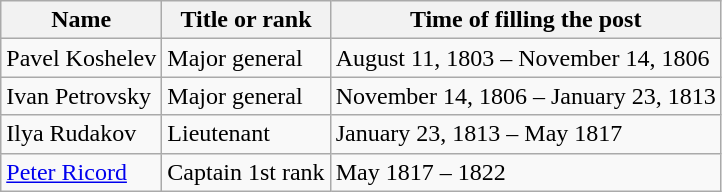<table class="wikitable">
<tr>
<th>Name</th>
<th>Title or rank</th>
<th>Time of filling the post</th>
</tr>
<tr>
<td>Pavel Koshelev</td>
<td>Major general</td>
<td>August 11, 1803 – November 14, 1806</td>
</tr>
<tr>
<td>Ivan Petrovsky</td>
<td>Major general</td>
<td>November 14, 1806 – January 23, 1813</td>
</tr>
<tr>
<td>Ilya Rudakov</td>
<td>Lieutenant</td>
<td>January 23, 1813 – May 1817</td>
</tr>
<tr>
<td><a href='#'>Peter Ricord</a></td>
<td>Captain 1st rank</td>
<td>May 1817 – 1822</td>
</tr>
</table>
